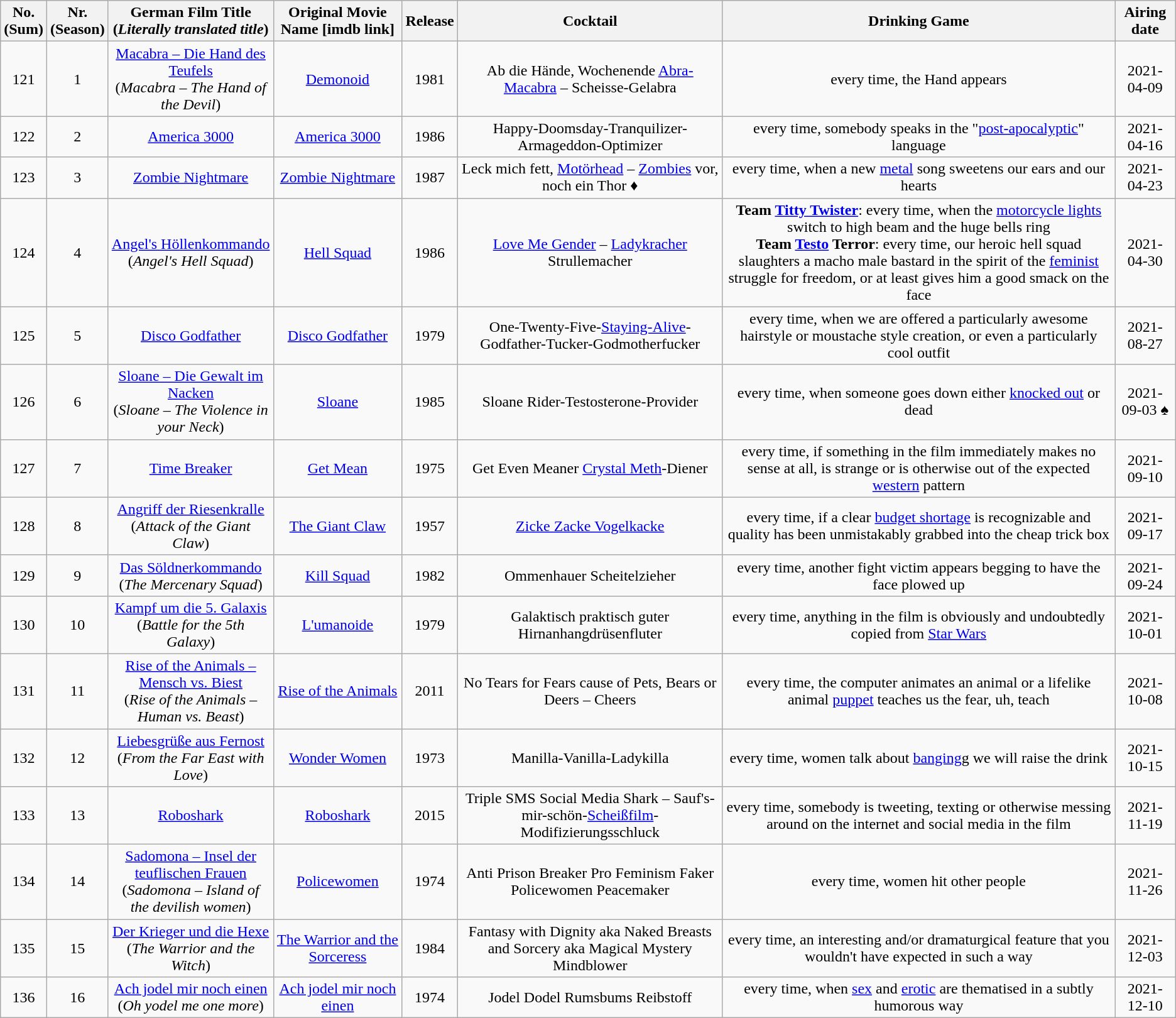<table class="wikitable sortable zebra" style="text-align:center;">
<tr>
<th>No.<br>(Sum)</th>
<th>Nr.<br>(Season)</th>
<th>German Film Title <br> (<em>Literally translated title</em>)</th>
<th>Original Movie Name [imdb link]</th>
<th>Release</th>
<th>Cocktail</th>
<th>Drinking Game</th>
<th>Airing date</th>
</tr>
<tr>
<td>121</td>
<td>1</td>
<td><a href='#'>Macabra – Die Hand des Teufels</a><br>(<em>Macabra – The Hand of the Devil</em>)</td>
<td><a href='#'>Demonoid</a></td>
<td>1981</td>
<td>Ab die Hände, Wochenende <a href='#'>Abra-Macabra</a> – Scheisse-Gelabra</td>
<td>every time, the Hand appears</td>
<td>2021-04-09</td>
</tr>
<tr>
<td>122</td>
<td>2</td>
<td><a href='#'>America 3000</a></td>
<td><a href='#'>America 3000</a></td>
<td>1986</td>
<td>Happy-Doomsday-Tranquilizer-Armageddon-Optimizer</td>
<td>every time, somebody speaks in the "<a href='#'>post-apocalyptic</a>" language</td>
<td>2021-04-16</td>
</tr>
<tr>
<td>123</td>
<td>3</td>
<td><a href='#'>Zombie Nightmare</a></td>
<td><a href='#'>Zombie Nightmare</a></td>
<td>1987</td>
<td>Leck mich fett, <a href='#'>Motörhead</a> – <a href='#'>Zombies</a> vor, noch ein Thor ♦</td>
<td>every time, when a new <a href='#'>metal</a> song sweetens our ears and our hearts</td>
<td>2021-04-23</td>
</tr>
<tr>
<td>124</td>
<td>4</td>
<td><a href='#'>Angel's Höllenkommando</a><br>(<em>Angel's Hell Squad</em>)</td>
<td><a href='#'>Hell Squad</a></td>
<td>1986</td>
<td><a href='#'>Love Me Gender</a> – <a href='#'>Ladykracher</a> Strullemacher</td>
<td><strong>Team <a href='#'>Titty Twister</a></strong>: every time, when the <a href='#'>motorcycle lights</a> switch to high beam and the huge bells ring <br> <strong>Team <a href='#'>Testo</a> Terror</strong>: every time, our heroic hell squad slaughters a macho male bastard in the spirit of the <a href='#'>feminist</a> struggle for freedom, or at least gives him a good smack on the face</td>
<td>2021-04-30</td>
</tr>
<tr>
<td>125</td>
<td>5</td>
<td><a href='#'>Disco Godfather</a></td>
<td><a href='#'>Disco Godfather</a></td>
<td>1979</td>
<td>One-Twenty-Five-<a href='#'>Staying-Alive</a>-Godfather-Tucker-Godmotherfucker</td>
<td>every time, when we are offered a particularly awesome hairstyle or moustache style creation, or even a particularly cool outfit</td>
<td>2021-08-27</td>
</tr>
<tr>
<td>126</td>
<td>6</td>
<td><a href='#'>Sloane – Die Gewalt im Nacken</a><br>(<em>Sloane – The Violence in your Neck</em>)</td>
<td><a href='#'>Sloane</a></td>
<td>1985</td>
<td>Sloane Rider-Testosterone-Provider</td>
<td>every time, when someone goes down either <a href='#'>knocked out</a> or dead</td>
<td>2021-09-03 ♠</td>
</tr>
<tr>
<td>127</td>
<td>7</td>
<td><a href='#'>Time Breaker</a></td>
<td><a href='#'>Get Mean</a></td>
<td>1975</td>
<td>Get Even Meaner <a href='#'>Crystal Meth</a>-Diener</td>
<td>every time, if something in the film immediately makes no sense at all, is strange or is otherwise out of the expected <a href='#'>western</a> pattern</td>
<td>2021-09-10</td>
</tr>
<tr>
<td>128</td>
<td>8</td>
<td><a href='#'>Angriff der Riesenkralle</a><br>(<em>Attack of the Giant Claw</em>)</td>
<td><a href='#'>The Giant Claw</a></td>
<td>1957</td>
<td><a href='#'>Zicke Zacke Vogelkacke</a></td>
<td>every time, if a clear <a href='#'>budget shortage</a> is recognizable and quality has been unmistakably grabbed into the cheap trick box</td>
<td>2021-09-17</td>
</tr>
<tr>
<td>129</td>
<td>9</td>
<td><a href='#'>Das Söldnerkommando</a><br>(<em>The Mercenary Squad</em>)</td>
<td><a href='#'>Kill Squad</a></td>
<td>1982</td>
<td>Ommenhauer Scheitelzieher</td>
<td>every time, another fight victim appears begging to have the face plowed up</td>
<td>2021-09-24</td>
</tr>
<tr>
<td>130</td>
<td>10</td>
<td><a href='#'>Kampf um die 5. Galaxis</a><br>(<em>Battle for the 5th Galaxy</em>)</td>
<td><a href='#'>L'umanoide</a></td>
<td>1979</td>
<td>Galaktisch praktisch guter Hirnanhangdrüsenfluter</td>
<td>every time, anything in the film is obviously and undoubtedly copied from <a href='#'>Star Wars</a></td>
<td>2021-10-01</td>
</tr>
<tr>
<td>131</td>
<td>11</td>
<td><a href='#'>Rise of the Animals – Mensch vs. Biest</a><br>(<em>Rise of the Animals – Human vs. Beast</em>)</td>
<td><a href='#'>Rise of the Animals</a> </td>
<td>2011</td>
<td>No Tears for Fears cause of Pets, Bears or Deers – Cheers</td>
<td>every time, the computer animates an animal or a lifelike animal <a href='#'>puppet</a> teaches us the fear, uh, teach</td>
<td>2021-10-08</td>
</tr>
<tr>
<td>132</td>
<td>12</td>
<td><a href='#'>Liebesgrüße aus Fernost</a><br>(<em>From the Far East with Love</em>)</td>
<td><a href='#'>Wonder Women</a></td>
<td>1973</td>
<td>Manilla-Vanilla-Ladykilla</td>
<td>every time, women talk about <a href='#'>banging</a>g we will raise the drink</td>
<td>2021-10-15</td>
</tr>
<tr>
<td>133</td>
<td>13</td>
<td><a href='#'>Roboshark</a></td>
<td><a href='#'>Roboshark</a></td>
<td>2015</td>
<td>Triple SMS Social Media Shark – Sauf's-mir-schön-<a href='#'>Scheißfilm</a>-Modifizierungsschluck</td>
<td>every time, somebody is tweeting, texting or otherwise messing around on the internet and social media in the film</td>
<td>2021-11-19</td>
</tr>
<tr>
<td>134</td>
<td>14</td>
<td><a href='#'>Sadomona – Insel der teuflischen Frauen</a><br>(<em>Sadomona – Island of the devilish women</em>)</td>
<td><a href='#'>Policewomen</a></td>
<td>1974</td>
<td>Anti Prison Breaker Pro Feminism Faker Policewomen Peacemaker</td>
<td>every time, women hit other people</td>
<td>2021-11-26</td>
</tr>
<tr>
<td>135</td>
<td>15</td>
<td><a href='#'>Der Krieger und die Hexe</a><br>(<em>The Warrior and the Witch</em>)</td>
<td><a href='#'>The Warrior and the Sorceress</a> </td>
<td>1984</td>
<td>Fantasy with Dignity aka Naked Breasts and Sorcery aka Magical Mystery Mindblower</td>
<td>every time, an interesting and/or dramaturgical feature that you wouldn't have expected in such a way</td>
<td>2021-12-03</td>
</tr>
<tr>
<td>136</td>
<td>16</td>
<td><a href='#'>Ach jodel mir noch einen</a><br>(<em>Oh yodel me one more</em>)</td>
<td><a href='#'>Ach jodel mir noch einen</a> </td>
<td>1974</td>
<td>Jodel Dodel Rumsbums Reibstoff</td>
<td>every time, when <a href='#'>sex</a> and <a href='#'>erotic</a> are thematised in a subtly humorous way</td>
<td>2021-12-10</td>
</tr>
</table>
